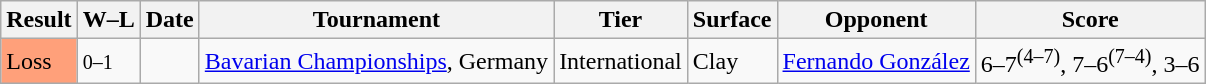<table class="sortable wikitable">
<tr>
<th>Result</th>
<th class="unsortable">W–L</th>
<th>Date</th>
<th>Tournament</th>
<th>Tier</th>
<th>Surface</th>
<th>Opponent</th>
<th class="unsortable">Score</th>
</tr>
<tr>
<td bgcolor=FFA07A>Loss</td>
<td><small>0–1</small></td>
<td><a href='#'></a></td>
<td><a href='#'>Bavarian Championships</a>, Germany</td>
<td>International</td>
<td>Clay</td>
<td> <a href='#'>Fernando González</a></td>
<td>6–7<sup>(4–7)</sup>, 7–6<sup>(7–4)</sup>, 3–6</td>
</tr>
</table>
